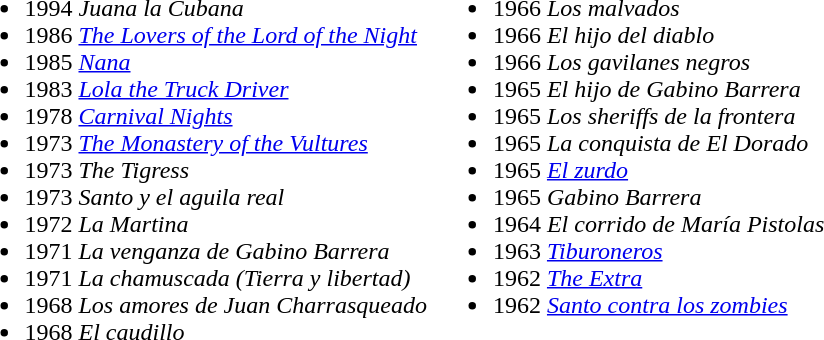<table>
<tr>
<td valign=top><br><ul><li>1994 <em>Juana la Cubana</em></li><li>1986 <em><a href='#'>The Lovers of the Lord of the Night</a></em></li><li>1985 <em><a href='#'>Nana</a></em></li><li>1983 <em><a href='#'>Lola the Truck Driver</a></em></li><li>1978 <em><a href='#'>Carnival Nights</a></em></li><li>1973 <em><a href='#'>The Monastery of the Vultures</a></em></li><li>1973 <em>The Tigress</em></li><li>1973 <em>Santo y el aguila real</em></li><li>1972 <em>La Martina</em></li><li>1971 <em>La venganza de Gabino Barrera</em></li><li>1971 <em>La chamuscada (Tierra y libertad)</em></li><li>1968 <em>Los amores de Juan Charrasqueado</em></li><li>1968 <em>El caudillo</em></li></ul></td>
<td valign=top><br><ul><li>1966 <em>Los malvados</em></li><li>1966 <em>El hijo del diablo</em></li><li>1966 <em>Los gavilanes negros</em></li><li>1965 <em>El hijo de Gabino Barrera</em></li><li>1965 <em>Los sheriffs de la frontera</em></li><li>1965 <em>La conquista de El Dorado</em></li><li>1965 <em><a href='#'>El zurdo</a></em></li><li>1965 <em>Gabino Barrera</em></li><li>1964 <em>El corrido de María Pistolas</em></li><li>1963 <em><a href='#'>Tiburoneros</a></em></li><li>1962 <em><a href='#'>The Extra</a></em></li><li>1962 <em><a href='#'>Santo contra los zombies</a></em></li></ul></td>
</tr>
</table>
